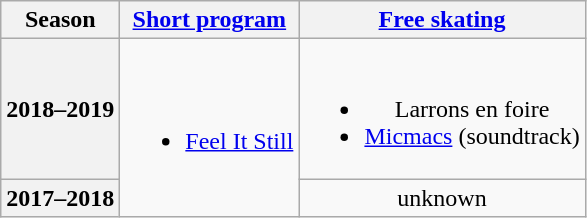<table class=wikitable style=text-align:center>
<tr>
<th>Season</th>
<th><a href='#'>Short program</a></th>
<th><a href='#'>Free skating</a></th>
</tr>
<tr>
<th>2018–2019 <br> </th>
<td rowspan=2><br><ul><li><a href='#'>Feel It Still</a></li></ul></td>
<td><br><ul><li>Larrons en foire <br></li><li><a href='#'>Micmacs</a> (soundtrack) <br></li></ul></td>
</tr>
<tr>
<th>2017–2018</th>
<td align="center">unknown</td>
</tr>
</table>
